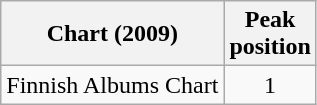<table class="wikitable">
<tr>
<th>Chart (2009)</th>
<th>Peak<br>position</th>
</tr>
<tr>
<td>Finnish Albums Chart</td>
<td align="center">1</td>
</tr>
</table>
